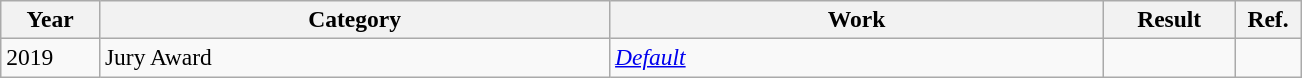<table class="wikitable sortable plainrowheaders" style="font-size:98%">
<tr>
<th scope="col" style="width:6%;">Year</th>
<th scope="col" style="width:31%;">Category</th>
<th scope="col" style="width:30%;">Work</th>
<th scope="col" style="width:8%;">Result</th>
<th scope="col" style="width:4%;">Ref.</th>
</tr>
<tr>
<td>2019</td>
<td>Jury Award</td>
<td><em><a href='#'>Default</a></em></td>
<td></td>
<td></td>
</tr>
</table>
